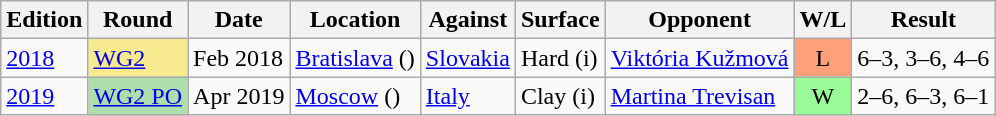<table class=wikitable>
<tr>
<th>Edition</th>
<th>Round</th>
<th>Date</th>
<th>Location</th>
<th>Against</th>
<th>Surface</th>
<th>Opponent</th>
<th>W/L</th>
<th>Result</th>
</tr>
<tr>
<td><a href='#'>2018</a></td>
<td bgcolor=#f7e98e><a href='#'>WG2</a></td>
<td>Feb 2018</td>
<td><a href='#'>Bratislava</a> ()</td>
<td> <a href='#'>Slovakia</a></td>
<td>Hard (i)</td>
<td><a href='#'>Viktória Kužmová</a></td>
<td align=center bgcolor=FFA07A>L</td>
<td>6–3, 3–6, 4–6</td>
</tr>
<tr>
<td><a href='#'>2019</a></td>
<td bgcolor=addfad><a href='#'>WG2 PO</a></td>
<td>Apr 2019</td>
<td><a href='#'>Moscow</a> ()</td>
<td> <a href='#'>Italy</a></td>
<td>Clay (i)</td>
<td><a href='#'>Martina Trevisan</a></td>
<td align=center bgcolor=98FB98>W</td>
<td>2–6, 6–3, 6–1</td>
</tr>
</table>
